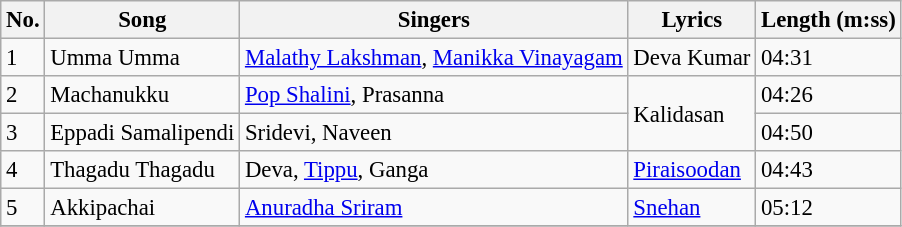<table class="wikitable" style="font-size: 95%;">
<tr>
<th>No.</th>
<th>Song</th>
<th>Singers</th>
<th>Lyrics</th>
<th>Length (m:ss)</th>
</tr>
<tr>
<td>1</td>
<td>Umma Umma</td>
<td><a href='#'>Malathy Lakshman</a>, <a href='#'>Manikka Vinayagam</a></td>
<td>Deva Kumar</td>
<td>04:31</td>
</tr>
<tr>
<td>2</td>
<td>Machanukku</td>
<td><a href='#'>Pop Shalini</a>, Prasanna</td>
<td rowspan=2>Kalidasan</td>
<td>04:26</td>
</tr>
<tr>
<td>3</td>
<td>Eppadi Samalipendi</td>
<td>Sridevi, Naveen</td>
<td>04:50</td>
</tr>
<tr>
<td>4</td>
<td>Thagadu Thagadu</td>
<td>Deva, <a href='#'>Tippu</a>,  Ganga</td>
<td><a href='#'>Piraisoodan</a></td>
<td>04:43</td>
</tr>
<tr>
<td>5</td>
<td>Akkipachai</td>
<td><a href='#'>Anuradha Sriram</a></td>
<td><a href='#'>Snehan</a></td>
<td>05:12</td>
</tr>
<tr>
</tr>
</table>
